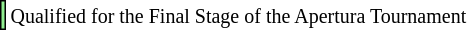<table>
<tr>
<td bgcolor=#90EE90 style="border: 1px solid black"></td>
<td bgcolor=#ffffff><small>Qualified for the Final Stage of the Apertura Tournament</small></td>
</tr>
</table>
